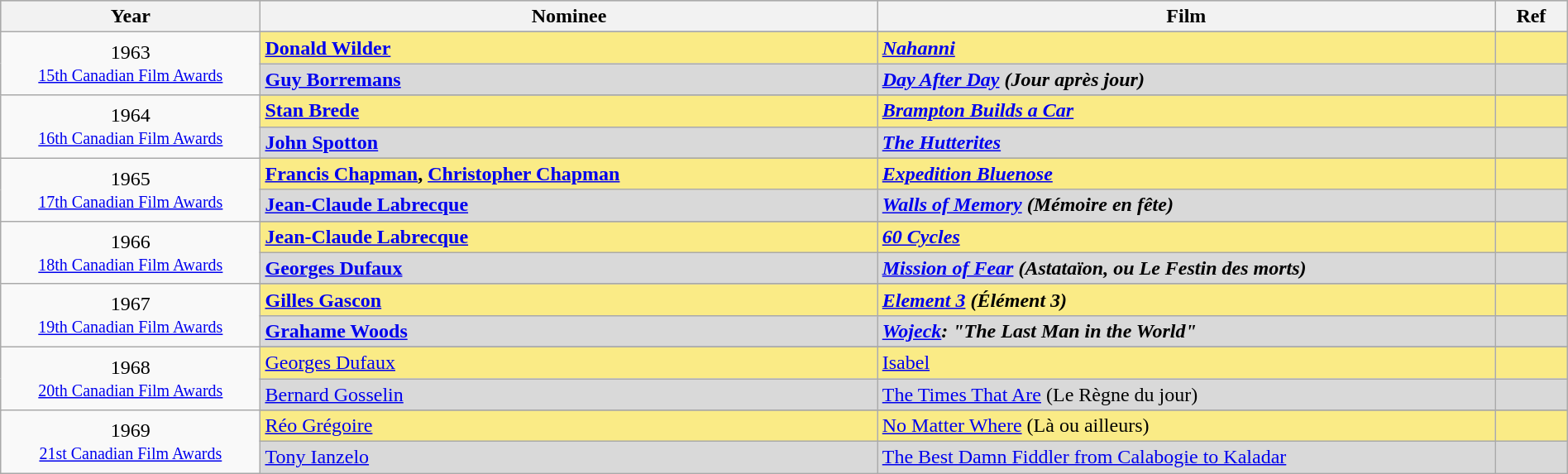<table class="wikitable" style="width:100%;">
<tr style="background:#bebebe;">
<th style="width:8%;">Year</th>
<th style="width:19%;">Nominee</th>
<th style="width:19%;">Film</th>
<th style="width:2%;">Ref</th>
</tr>
<tr>
<td rowspan=3 align="center">1963<br><small><a href='#'>15th Canadian Film Awards</a></small></td>
</tr>
<tr style="background:#FAEB86;">
<td><strong><a href='#'>Donald Wilder</a></strong></td>
<td><strong><em><a href='#'>Nahanni</a></em></strong></td>
<td></td>
</tr>
<tr style="background:#d9d9d9;">
<td><strong><a href='#'>Guy Borremans</a></strong></td>
<td><strong><em><a href='#'>Day After Day</a> (Jour après jour)</em></strong></td>
<td></td>
</tr>
<tr>
<td rowspan=3 align="center">1964<br><small><a href='#'>16th Canadian Film Awards</a></small></td>
</tr>
<tr style="background:#FAEB86;">
<td><strong><a href='#'>Stan Brede</a></strong></td>
<td><strong><em><a href='#'>Brampton Builds a Car</a></em></strong></td>
<td></td>
</tr>
<tr style="background:#d9d9d9;">
<td><strong><a href='#'>John Spotton</a></strong></td>
<td><strong><em><a href='#'>The Hutterites</a></em></strong></td>
<td></td>
</tr>
<tr>
<td rowspan=3 align="center">1965<br><small><a href='#'>17th Canadian Film Awards</a></small></td>
</tr>
<tr style="background:#FAEB86;">
<td><strong><a href='#'>Francis Chapman</a>, <a href='#'>Christopher Chapman</a></strong></td>
<td><strong><em><a href='#'>Expedition Bluenose</a></em></strong></td>
<td></td>
</tr>
<tr style="background:#d9d9d9;">
<td><strong><a href='#'>Jean-Claude Labrecque</a></strong></td>
<td><strong><em><a href='#'>Walls of Memory</a> (Mémoire en fête)</em></strong></td>
<td></td>
</tr>
<tr>
<td rowspan=3 align="center">1966<br><small><a href='#'>18th Canadian Film Awards</a></small></td>
</tr>
<tr style="background:#FAEB86;">
<td><strong><a href='#'>Jean-Claude Labrecque</a></strong></td>
<td><strong><em><a href='#'>60 Cycles</a></em></strong></td>
<td></td>
</tr>
<tr style="background:#d9d9d9;">
<td><strong><a href='#'>Georges Dufaux</a></strong></td>
<td><strong><em><a href='#'>Mission of Fear</a> (Astataïon, ou Le Festin des morts)</em></strong></td>
<td></td>
</tr>
<tr>
<td rowspan=3 align="center">1967<br><small><a href='#'>19th Canadian Film Awards</a></small></td>
</tr>
<tr style="background:#FAEB86;">
<td><strong><a href='#'>Gilles Gascon</a></strong></td>
<td><strong><em><a href='#'>Element 3</a> (Élément 3)</em></strong></td>
<td></td>
</tr>
<tr style="background:#d9d9d9;">
<td><strong><a href='#'>Grahame Woods</a></strong></td>
<td><strong><em><a href='#'>Wojeck</a><em>: "The Last Man in the World"<strong></td>
<td></td>
</tr>
<tr>
<td rowspan=3 align="center">1968<br><small><a href='#'>20th Canadian Film Awards</a></small></td>
</tr>
<tr style="background:#FAEB86;">
<td></strong><a href='#'>Georges Dufaux</a><strong></td>
<td></em></strong><a href='#'>Isabel</a><strong><em></td>
<td></td>
</tr>
<tr style="background:#d9d9d9;">
<td></strong><a href='#'>Bernard Gosselin</a><strong></td>
<td></em></strong><a href='#'>The Times That Are</a> (Le Règne du jour)<strong><em></td>
<td></td>
</tr>
<tr>
<td rowspan=3 align="center">1969<br><small><a href='#'>21st Canadian Film Awards</a></small></td>
</tr>
<tr style="background:#FAEB86;">
<td></strong><a href='#'>Réo Grégoire</a><strong></td>
<td></em></strong><a href='#'>No Matter Where</a> (Là ou ailleurs)<strong><em></td>
<td></td>
</tr>
<tr style="background:#d9d9d9;">
<td></strong><a href='#'>Tony Ianzelo</a><strong></td>
<td></em></strong><a href='#'>The Best Damn Fiddler from Calabogie to Kaladar</a><strong><em></td>
<td></td>
</tr>
</table>
